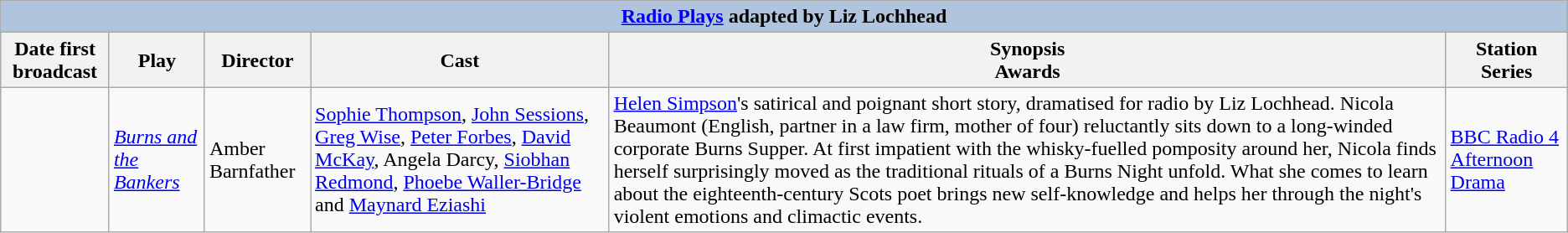<table class="wikitable sortable">
<tr style="text-align:center;">
<th colspan=6 style="background:#B0C4DE;"><a href='#'>Radio Plays</a> adapted by Liz Lochhead</th>
</tr>
<tr style="text-align:center;">
<th>Date first broadcast</th>
<th>Play</th>
<th>Director</th>
<th>Cast</th>
<th>Synopsis<br>Awards</th>
<th>Station<br>Series<br></th>
</tr>
<tr id="Burns and the Bankers">
<td></td>
<td><em><a href='#'>Burns and the Bankers</a></em></td>
<td>Amber Barnfather</td>
<td><a href='#'>Sophie Thompson</a>, <a href='#'>John Sessions</a>, <a href='#'>Greg Wise</a>, <a href='#'>Peter Forbes</a>, <a href='#'>David McKay</a>, Angela Darcy, <a href='#'>Siobhan Redmond</a>, <a href='#'>Phoebe Waller-Bridge</a> and <a href='#'>Maynard Eziashi</a></td>
<td><a href='#'>Helen Simpson</a>'s satirical and poignant short story, dramatised for radio by Liz Lochhead. Nicola Beaumont (English, partner in a law firm, mother of four) reluctantly sits down to a long-winded corporate Burns Supper. At first impatient with the whisky-fuelled pomposity around her, Nicola finds herself surprisingly moved as the traditional rituals of a Burns Night unfold. What she comes to learn about the eighteenth-century Scots poet brings new self-knowledge and helps her through the night's violent emotions and climactic events.</td>
<td><a href='#'>BBC Radio 4</a> <a href='#'>Afternoon Drama</a></td>
</tr>
</table>
